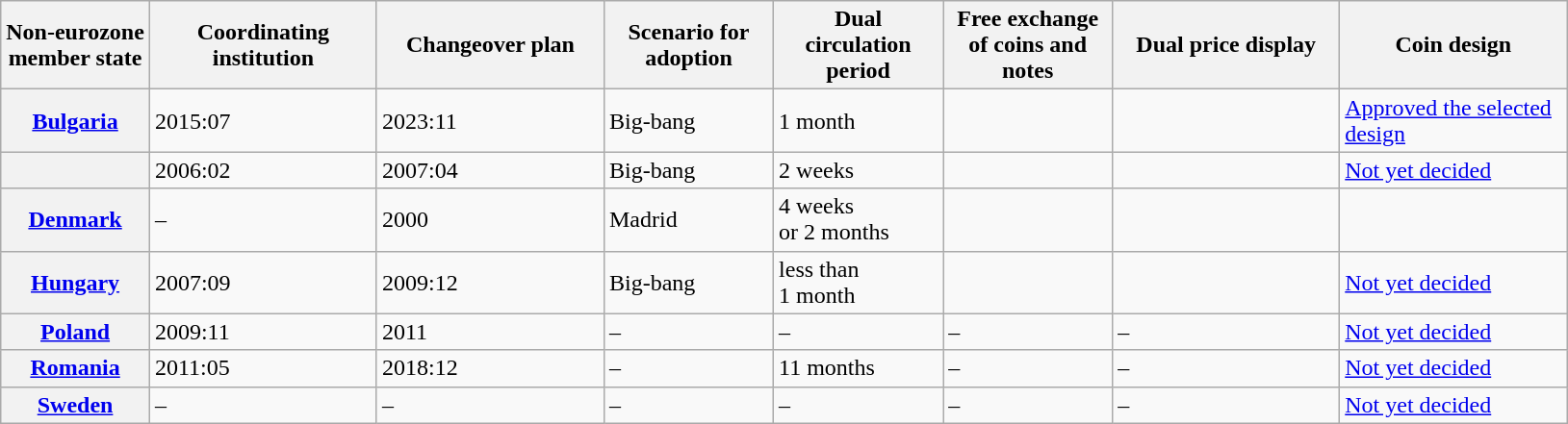<table class="wikitable sortable">
<tr>
<th>Non-eurozone<br>member state</th>
<th width=150>Coordinating institution<br></th>
<th width=150>Change­over plan<br></th>
<th width=110>Scenario for adoption</th>
<th width=110>Dual circulation period</th>
<th width=110>Free exchange of coins and notes</th>
<th width=150>Dual price display</th>
<th width=150>Coin design</th>
</tr>
<tr>
<th> <a href='#'>Bulgaria</a></th>
<td><span>2015:07</span></td>
<td><span>2023:11</span></td>
<td>Big-bang</td>
<td>1 month</td>
<td></td>
<td></td>
<td><a href='#'>Approved the selected design</a></td>
</tr>
<tr>
<th></th>
<td><span>2006:02</span></td>
<td><span>2007:04</span></td>
<td>Big-bang</td>
<td>2 weeks</td>
<td></td>
<td></td>
<td><a href='#'>Not yet decided</a></td>
</tr>
<tr background=#ececec>
<th> <a href='#'>Denmark</a></th>
<td>–</td>
<td><span>2000</span></td>
<td>Madrid<br></td>
<td>4 weeks<br>or 2 months<br></td>
<td><br></td>
<td><br></td>
<td></td>
</tr>
<tr>
<th> <a href='#'>Hungary</a></th>
<td><span>2007:09</span></td>
<td><span>2009:12</span></td>
<td>Big-bang</td>
<td>less than<br>1 month<br></td>
<td></td>
<td></td>
<td><a href='#'>Not yet decided</a></td>
</tr>
<tr>
<th> <a href='#'>Poland</a></th>
<td><span>2009:11</span></td>
<td><span>2011</span></td>
<td>–</td>
<td>–</td>
<td>–</td>
<td>–</td>
<td><a href='#'>Not yet decided</a></td>
</tr>
<tr>
<th> <a href='#'>Romania</a></th>
<td><span>2011:05</span></td>
<td><span>2018:12</span></td>
<td>–</td>
<td>11 months</td>
<td>–</td>
<td>–</td>
<td><a href='#'>Not yet decided</a></td>
</tr>
<tr>
<th> <a href='#'>Sweden</a></th>
<td>–</td>
<td>–</td>
<td>–</td>
<td>–</td>
<td>–</td>
<td>–</td>
<td><a href='#'>Not yet decided</a></td>
</tr>
</table>
